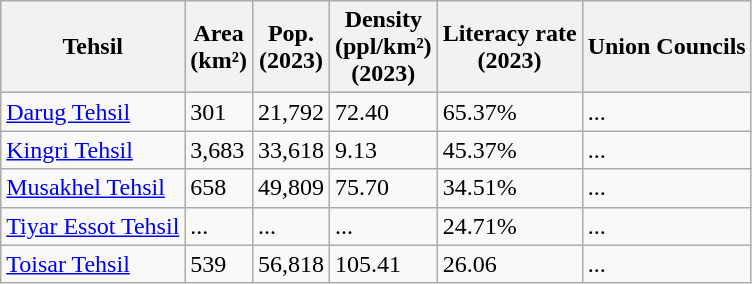<table class="wikitable sortable static-row-numbers static-row-header-hash">
<tr>
<th>Tehsil</th>
<th>Area<br>(km²)</th>
<th>Pop.<br>(2023)</th>
<th>Density<br>(ppl/km²)<br>(2023)</th>
<th>Literacy rate<br>(2023)</th>
<th>Union Councils</th>
</tr>
<tr>
<td><a href='#'>Darug Tehsil</a></td>
<td>301</td>
<td>21,792</td>
<td>72.40</td>
<td>65.37%</td>
<td>...</td>
</tr>
<tr>
<td><a href='#'>Kingri Tehsil</a></td>
<td>3,683</td>
<td>33,618</td>
<td>9.13</td>
<td>45.37%</td>
<td>...</td>
</tr>
<tr>
<td><a href='#'>Musakhel Tehsil</a></td>
<td>658</td>
<td>49,809</td>
<td>75.70</td>
<td>34.51%</td>
<td>...</td>
</tr>
<tr>
<td><a href='#'>Tiyar Essot Tehsil</a></td>
<td>...</td>
<td>...</td>
<td>...</td>
<td>24.71%</td>
<td>...</td>
</tr>
<tr>
<td><a href='#'>Toisar Tehsil</a></td>
<td>539</td>
<td>56,818</td>
<td>105.41</td>
<td>26.06</td>
<td>...</td>
</tr>
</table>
